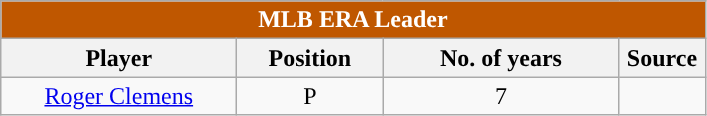<table class="wikitable" style="text-align:center">
<tr>
<td colspan="5" style= "background: #BF5700; color:white"><strong>MLB ERA Leader</strong></td>
</tr>
<tr>
<th style="width:150px; ">Player</th>
<th style="width:90px; ">Position</th>
<th style="width:150px; ">No. of years</th>
<th style="width:50px; ">Source</th>
</tr>
<tr>
<td><a href='#'>Roger Clemens</a></td>
<td>P</td>
<td>7</td>
<td></td>
</tr>
</table>
